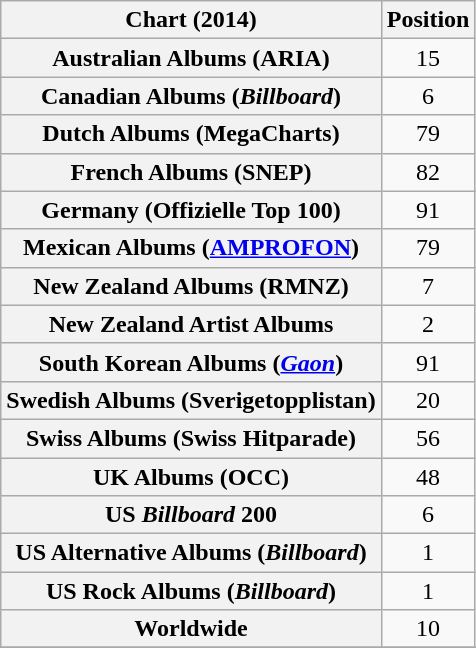<table class="wikitable sortable plainrowheaders" style="text-align:center">
<tr>
<th scope="col">Chart (2014)</th>
<th scope="col">Position</th>
</tr>
<tr>
<th scope="row">Australian Albums (ARIA)</th>
<td align="center">15</td>
</tr>
<tr>
<th scope="row">Canadian Albums (<em>Billboard</em>)</th>
<td align="center">6</td>
</tr>
<tr>
<th scope="row">Dutch Albums (MegaCharts)</th>
<td>79</td>
</tr>
<tr>
<th scope="row">French Albums (SNEP)</th>
<td>82</td>
</tr>
<tr>
<th scope="row">Germany (Offizielle Top 100)</th>
<td style="text-align:center;">91</td>
</tr>
<tr>
<th scope="row">Mexican Albums (<a href='#'>AMPROFON</a>)</th>
<td align="center">79</td>
</tr>
<tr>
<th scope="row">New Zealand Albums (RMNZ)</th>
<td align="center">7</td>
</tr>
<tr>
<th scope="row">New Zealand Artist Albums</th>
<td align="center">2</td>
</tr>
<tr>
<th scope="row">South Korean Albums (<em><a href='#'>Gaon</a></em>)</th>
<td align=center>91</td>
</tr>
<tr>
<th scope="row">Swedish Albums (Sverigetopplistan)</th>
<td>20</td>
</tr>
<tr>
<th scope="row">Swiss Albums (Swiss Hitparade)</th>
<td>56</td>
</tr>
<tr>
<th scope="row">UK Albums (OCC)</th>
<td>48</td>
</tr>
<tr>
<th scope="row">US <em>Billboard</em> 200</th>
<td align="center">6</td>
</tr>
<tr>
<th scope="row">US Alternative Albums (<em>Billboard</em>)</th>
<td align="center">1</td>
</tr>
<tr>
<th scope="row">US Rock Albums (<em>Billboard</em>)</th>
<td align="center">1</td>
</tr>
<tr>
<th scope="row">Worldwide</th>
<td>10</td>
</tr>
<tr>
</tr>
</table>
